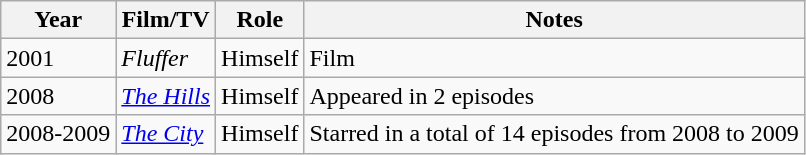<table class="wikitable sortable">
<tr>
<th class="unsortable">Year</th>
<th class="unsortable">Film/TV</th>
<th class="unsortable">Role</th>
<th class="unsortable">Notes</th>
</tr>
<tr>
<td>2001</td>
<td><em>Fluffer</em></td>
<td>Himself</td>
<td>Film</td>
</tr>
<tr>
<td>2008</td>
<td><em><a href='#'>The Hills</a></em></td>
<td>Himself</td>
<td>Appeared in 2 episodes</td>
</tr>
<tr>
<td>2008-2009</td>
<td><em><a href='#'>The City</a></em></td>
<td>Himself</td>
<td>Starred in a total of 14 episodes from 2008 to 2009</td>
</tr>
</table>
